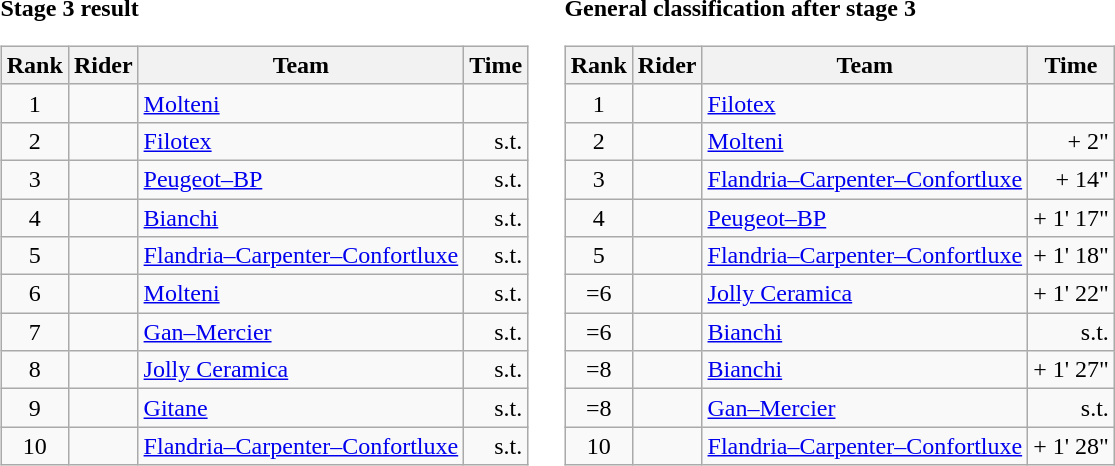<table>
<tr>
<td><strong>Stage 3 result</strong><br><table class="wikitable">
<tr>
<th scope="col">Rank</th>
<th scope="col">Rider</th>
<th scope="col">Team</th>
<th scope="col">Time</th>
</tr>
<tr>
<td style="text-align:center;">1</td>
<td></td>
<td><a href='#'>Molteni</a></td>
<td style="text-align:right;"></td>
</tr>
<tr>
<td style="text-align:center;">2</td>
<td></td>
<td><a href='#'>Filotex</a></td>
<td style="text-align:right;">s.t.</td>
</tr>
<tr>
<td style="text-align:center;">3</td>
<td></td>
<td><a href='#'>Peugeot–BP</a></td>
<td style="text-align:right;">s.t.</td>
</tr>
<tr>
<td style="text-align:center;">4</td>
<td></td>
<td><a href='#'>Bianchi</a></td>
<td style="text-align:right;">s.t.</td>
</tr>
<tr>
<td style="text-align:center;">5</td>
<td></td>
<td><a href='#'>Flandria–Carpenter–Confortluxe</a></td>
<td style="text-align:right;">s.t.</td>
</tr>
<tr>
<td style="text-align:center;">6</td>
<td></td>
<td><a href='#'>Molteni</a></td>
<td style="text-align:right;">s.t.</td>
</tr>
<tr>
<td style="text-align:center;">7</td>
<td></td>
<td><a href='#'>Gan–Mercier</a></td>
<td style="text-align:right;">s.t.</td>
</tr>
<tr>
<td style="text-align:center;">8</td>
<td></td>
<td><a href='#'>Jolly Ceramica</a></td>
<td style="text-align:right;">s.t.</td>
</tr>
<tr>
<td style="text-align:center;">9</td>
<td></td>
<td><a href='#'>Gitane</a></td>
<td style="text-align:right;">s.t.</td>
</tr>
<tr>
<td style="text-align:center;">10</td>
<td></td>
<td><a href='#'>Flandria–Carpenter–Confortluxe</a></td>
<td style="text-align:right;">s.t.</td>
</tr>
</table>
</td>
<td></td>
<td><strong>General classification after stage 3</strong><br><table class="wikitable">
<tr>
<th scope="col">Rank</th>
<th scope="col">Rider</th>
<th scope="col">Team</th>
<th scope="col">Time</th>
</tr>
<tr>
<td style="text-align:center;">1</td>
<td> </td>
<td><a href='#'>Filotex</a></td>
<td style="text-align:right;"></td>
</tr>
<tr>
<td style="text-align:center;">2</td>
<td></td>
<td><a href='#'>Molteni</a></td>
<td style="text-align:right;">+ 2"</td>
</tr>
<tr>
<td style="text-align:center;">3</td>
<td></td>
<td><a href='#'>Flandria–Carpenter–Confortluxe</a></td>
<td style="text-align:right;">+ 14"</td>
</tr>
<tr>
<td style="text-align:center;">4</td>
<td></td>
<td><a href='#'>Peugeot–BP</a></td>
<td style="text-align:right;">+ 1' 17"</td>
</tr>
<tr>
<td style="text-align:center;">5</td>
<td></td>
<td><a href='#'>Flandria–Carpenter–Confortluxe</a></td>
<td style="text-align:right;">+ 1' 18"</td>
</tr>
<tr>
<td style="text-align:center;">=6</td>
<td></td>
<td><a href='#'>Jolly Ceramica</a></td>
<td style="text-align:right;">+ 1' 22"</td>
</tr>
<tr>
<td style="text-align:center;">=6</td>
<td></td>
<td><a href='#'>Bianchi</a></td>
<td style="text-align:right;">s.t.</td>
</tr>
<tr>
<td style="text-align:center;">=8</td>
<td></td>
<td><a href='#'>Bianchi</a></td>
<td style="text-align:right;">+ 1' 27"</td>
</tr>
<tr>
<td style="text-align:center;">=8</td>
<td></td>
<td><a href='#'>Gan–Mercier</a></td>
<td style="text-align:right;">s.t.</td>
</tr>
<tr>
<td style="text-align:center;">10</td>
<td></td>
<td><a href='#'>Flandria–Carpenter–Confortluxe</a></td>
<td style="text-align:right;">+ 1' 28"</td>
</tr>
</table>
</td>
</tr>
</table>
